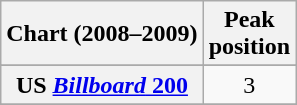<table class="wikitable sortable plainrowheaders" style="text-align:center">
<tr>
<th scope="col">Chart (2008–2009)</th>
<th scope="col">Peak<br> position</th>
</tr>
<tr>
</tr>
<tr>
<th scope="row">US <a href='#'><em>Billboard</em> 200</a></th>
<td>3</td>
</tr>
<tr>
</tr>
</table>
